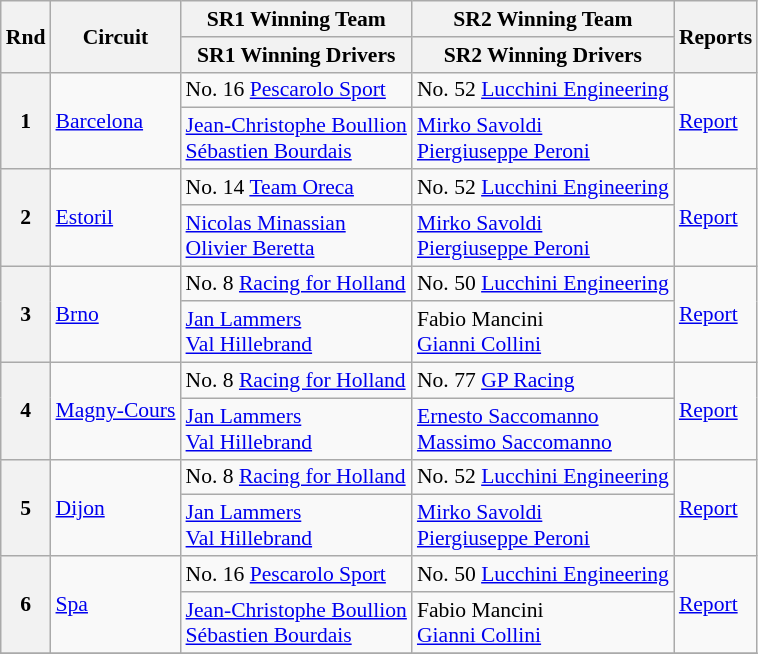<table class="wikitable" style="font-size: 90%;">
<tr>
<th rowspan=2>Rnd</th>
<th rowspan=2>Circuit</th>
<th>SR1 Winning Team</th>
<th>SR2 Winning Team</th>
<th rowspan=2>Reports</th>
</tr>
<tr>
<th>SR1 Winning Drivers</th>
<th>SR2 Winning Drivers</th>
</tr>
<tr>
<th rowspan=2>1</th>
<td rowspan=2><a href='#'>Barcelona</a></td>
<td> No. 16 <a href='#'>Pescarolo Sport</a></td>
<td> No. 52 <a href='#'>Lucchini Engineering</a></td>
<td rowspan=2><a href='#'>Report</a></td>
</tr>
<tr>
<td> <a href='#'>Jean-Christophe Boullion</a><br> <a href='#'>Sébastien Bourdais</a></td>
<td> <a href='#'>Mirko Savoldi</a><br> <a href='#'>Piergiuseppe Peroni</a></td>
</tr>
<tr>
<th rowspan=2>2</th>
<td rowspan=2><a href='#'>Estoril</a></td>
<td> No. 14 <a href='#'>Team Oreca</a></td>
<td> No. 52 <a href='#'>Lucchini Engineering</a></td>
<td rowspan=2><a href='#'>Report</a></td>
</tr>
<tr>
<td> <a href='#'>Nicolas Minassian</a><br> <a href='#'>Olivier Beretta</a></td>
<td> <a href='#'>Mirko Savoldi</a><br> <a href='#'>Piergiuseppe Peroni</a></td>
</tr>
<tr>
<th rowspan=2>3</th>
<td rowspan=2><a href='#'>Brno</a></td>
<td> No. 8 <a href='#'>Racing for Holland</a></td>
<td> No. 50 <a href='#'>Lucchini Engineering</a></td>
<td rowspan=2><a href='#'>Report</a></td>
</tr>
<tr>
<td> <a href='#'>Jan Lammers</a><br> <a href='#'>Val Hillebrand</a></td>
<td> Fabio Mancini<br> <a href='#'>Gianni Collini</a></td>
</tr>
<tr>
<th rowspan=2>4</th>
<td rowspan=2><a href='#'>Magny-Cours</a></td>
<td> No. 8 <a href='#'>Racing for Holland</a></td>
<td> No. 77 <a href='#'>GP Racing</a></td>
<td rowspan=2><a href='#'>Report</a></td>
</tr>
<tr>
<td> <a href='#'>Jan Lammers</a><br> <a href='#'>Val Hillebrand</a></td>
<td> <a href='#'>Ernesto Saccomanno</a><br> <a href='#'>Massimo Saccomanno</a></td>
</tr>
<tr>
<th rowspan=2>5</th>
<td rowspan=2><a href='#'>Dijon</a></td>
<td> No. 8 <a href='#'>Racing for Holland</a></td>
<td> No. 52 <a href='#'>Lucchini Engineering</a></td>
<td rowspan=2><a href='#'>Report</a></td>
</tr>
<tr>
<td> <a href='#'>Jan Lammers</a><br> <a href='#'>Val Hillebrand</a></td>
<td> <a href='#'>Mirko Savoldi</a><br> <a href='#'>Piergiuseppe Peroni</a></td>
</tr>
<tr>
<th rowspan=2>6</th>
<td rowspan=2><a href='#'>Spa</a></td>
<td> No. 16 <a href='#'>Pescarolo Sport</a></td>
<td> No. 50 <a href='#'>Lucchini Engineering</a></td>
<td rowspan=2><a href='#'>Report</a></td>
</tr>
<tr>
<td> <a href='#'>Jean-Christophe Boullion</a><br> <a href='#'>Sébastien Bourdais</a></td>
<td> Fabio Mancini<br> <a href='#'>Gianni Collini</a></td>
</tr>
<tr>
</tr>
</table>
